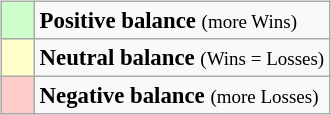<table class="wikitable" style="float:right; font-size:95%">
<tr>
<td style="background:#ccffcc;">    </td>
<td><strong>Positive balance</strong> <small>(more Wins)</small></td>
</tr>
<tr>
<td style="background:#ffffcc;">    </td>
<td><strong>Neutral balance</strong> <small>(Wins = Losses)</small></td>
</tr>
<tr>
<td style="background:#ffcccc;">    </td>
<td><strong>Negative balance</strong> <small>(more Losses)</small></td>
</tr>
</table>
